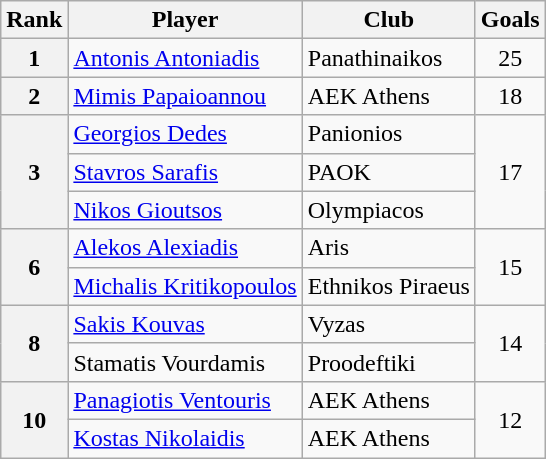<table class="wikitable" style="text-align:center">
<tr>
<th>Rank</th>
<th>Player</th>
<th>Club</th>
<th>Goals</th>
</tr>
<tr>
<th>1</th>
<td align="left"> <a href='#'>Antonis Antoniadis</a></td>
<td align="left">Panathinaikos</td>
<td>25</td>
</tr>
<tr>
<th>2</th>
<td align="left"> <a href='#'>Mimis Papaioannou</a></td>
<td align="left">AEK Athens</td>
<td>18</td>
</tr>
<tr>
<th rowspan="3">3</th>
<td align="left"> <a href='#'>Georgios Dedes</a></td>
<td align="left">Panionios</td>
<td rowspan="3">17</td>
</tr>
<tr>
<td align="left"> <a href='#'>Stavros Sarafis</a></td>
<td align="left">PAOK</td>
</tr>
<tr>
<td align="left"> <a href='#'>Nikos Gioutsos</a></td>
<td align="left">Olympiacos</td>
</tr>
<tr>
<th rowspan="2">6</th>
<td align="left"> <a href='#'>Alekos Alexiadis</a></td>
<td align="left">Aris</td>
<td rowspan="2">15</td>
</tr>
<tr>
<td align="left"> <a href='#'>Michalis Kritikopoulos</a></td>
<td align="left">Ethnikos Piraeus</td>
</tr>
<tr>
<th rowspan="2">8</th>
<td align="left"> <a href='#'>Sakis Kouvas</a></td>
<td align="left">Vyzas</td>
<td rowspan="2">14</td>
</tr>
<tr>
<td align="left"> Stamatis Vourdamis</td>
<td align="left">Proodeftiki</td>
</tr>
<tr>
<th rowspan="2">10</th>
<td align="left"> <a href='#'>Panagiotis Ventouris</a></td>
<td align="left">AEK Athens</td>
<td rowspan="2">12</td>
</tr>
<tr>
<td align="left"> <a href='#'>Kostas Nikolaidis</a></td>
<td align="left">AEK Athens</td>
</tr>
</table>
